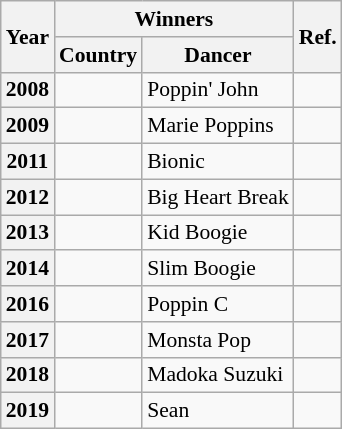<table class="wikitable sortable plainrowheaders" style="text-align:left; font-size:90%;">
<tr>
<th scope="col" rowspan="2">Year</th>
<th scope="col" colspan="2">Winners</th>
<th scope="col" class="unsortable" rowspan="2">Ref.</th>
</tr>
<tr>
<th>Country</th>
<th>Dancer</th>
</tr>
<tr>
<th>2008</th>
<td></td>
<td>Poppin' John</td>
<td></td>
</tr>
<tr>
<th>2009</th>
<td></td>
<td>Marie Poppins</td>
<td></td>
</tr>
<tr>
<th>2011</th>
<td></td>
<td>Bionic</td>
<td></td>
</tr>
<tr>
<th>2012</th>
<td></td>
<td>Big Heart Break</td>
<td></td>
</tr>
<tr>
<th>2013</th>
<td></td>
<td>Kid Boogie</td>
<td></td>
</tr>
<tr>
<th>2014</th>
<td></td>
<td>Slim Boogie</td>
<td></td>
</tr>
<tr>
<th>2016</th>
<td></td>
<td>Poppin C</td>
<td></td>
</tr>
<tr>
<th>2017</th>
<td></td>
<td>Monsta Pop</td>
<td></td>
</tr>
<tr>
<th>2018</th>
<td></td>
<td>Madoka Suzuki</td>
<td></td>
</tr>
<tr>
<th>2019</th>
<td></td>
<td>Sean</td>
<td></td>
</tr>
</table>
